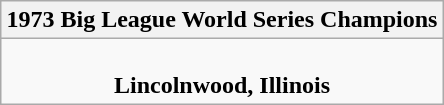<table class="wikitable" style="text-align: center; margin: 0 auto;">
<tr>
<th>1973 Big League World Series Champions</th>
</tr>
<tr>
<td><br><strong>Lincolnwood, Illinois</strong></td>
</tr>
</table>
